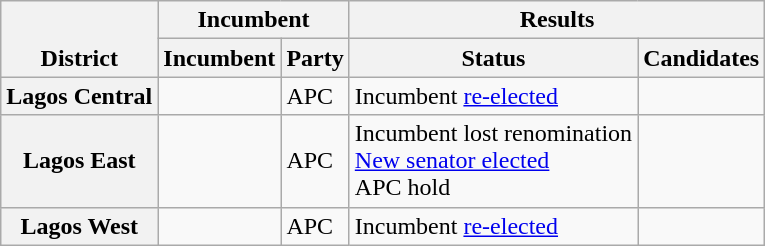<table class="wikitable sortable">
<tr valign=bottom>
<th rowspan=2>District</th>
<th colspan=2>Incumbent</th>
<th colspan=2>Results</th>
</tr>
<tr valign=bottom>
<th>Incumbent</th>
<th>Party</th>
<th>Status</th>
<th>Candidates</th>
</tr>
<tr>
<th>Lagos Central</th>
<td></td>
<td>APC</td>
<td>Incumbent <a href='#'>re-elected</a></td>
<td nowrap></td>
</tr>
<tr>
<th>Lagos East</th>
<td></td>
<td>APC</td>
<td>Incumbent lost renomination<br><a href='#'>New senator elected</a><br>APC hold</td>
<td nowrap></td>
</tr>
<tr>
<th>Lagos West</th>
<td></td>
<td>APC</td>
<td>Incumbent <a href='#'>re-elected</a></td>
<td nowrap></td>
</tr>
</table>
